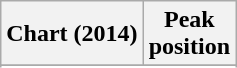<table class="wikitable sortable plainrowheaders">
<tr>
<th>Chart (2014)</th>
<th>Peak<br>position</th>
</tr>
<tr>
</tr>
<tr>
</tr>
<tr>
</tr>
<tr>
</tr>
<tr>
</tr>
<tr>
</tr>
<tr>
</tr>
<tr>
</tr>
<tr>
</tr>
<tr>
</tr>
<tr>
</tr>
<tr>
</tr>
<tr>
</tr>
<tr>
</tr>
<tr>
</tr>
</table>
